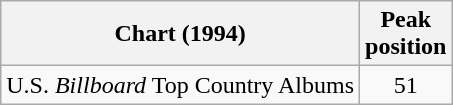<table class="wikitable">
<tr>
<th>Chart (1994)</th>
<th>Peak<br>position</th>
</tr>
<tr>
<td>U.S. <em>Billboard</em> Top Country Albums</td>
<td style="text-align:center;">51</td>
</tr>
</table>
